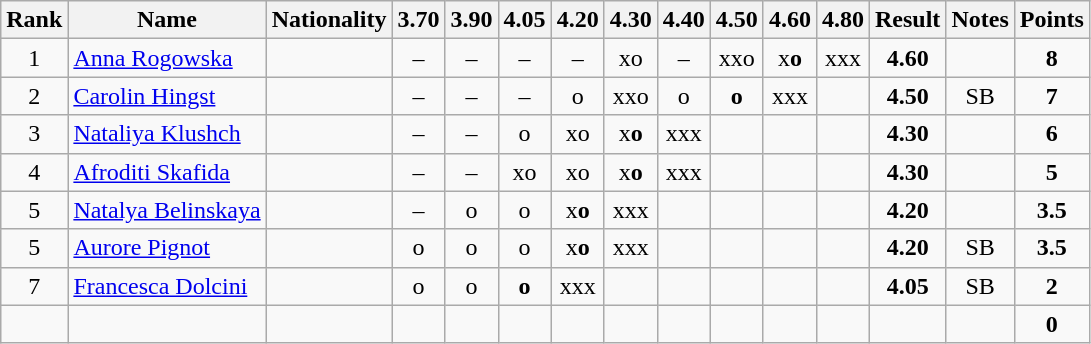<table class="wikitable sortable" style="text-align:center">
<tr>
<th>Rank</th>
<th>Name</th>
<th>Nationality</th>
<th>3.70</th>
<th>3.90</th>
<th>4.05</th>
<th>4.20</th>
<th>4.30</th>
<th>4.40</th>
<th>4.50</th>
<th>4.60</th>
<th>4.80</th>
<th>Result</th>
<th>Notes</th>
<th>Points</th>
</tr>
<tr>
<td>1</td>
<td align=left><a href='#'>Anna Rogowska</a></td>
<td align=left></td>
<td>–</td>
<td>–</td>
<td>–</td>
<td>–</td>
<td>xo</td>
<td>–</td>
<td>xxo</td>
<td>x<strong>o</strong></td>
<td>xxx</td>
<td><strong>4.60</strong></td>
<td></td>
<td><strong>8</strong></td>
</tr>
<tr>
<td>2</td>
<td align=left><a href='#'>Carolin Hingst</a></td>
<td align=left></td>
<td>–</td>
<td>–</td>
<td>–</td>
<td>o</td>
<td>xxo</td>
<td>o</td>
<td><strong>o</strong></td>
<td>xxx</td>
<td></td>
<td><strong>4.50</strong></td>
<td>SB</td>
<td><strong>7</strong></td>
</tr>
<tr>
<td>3</td>
<td align=left><a href='#'>Nataliya Klushch</a></td>
<td align=left></td>
<td>–</td>
<td>–</td>
<td>o</td>
<td>xo</td>
<td>x<strong>o</strong></td>
<td>xxx</td>
<td></td>
<td></td>
<td></td>
<td><strong>4.30</strong></td>
<td></td>
<td><strong>6</strong></td>
</tr>
<tr>
<td>4</td>
<td align=left><a href='#'>Afroditi Skafida</a></td>
<td align=left></td>
<td>–</td>
<td>–</td>
<td>xo</td>
<td>xo</td>
<td>x<strong>o</strong></td>
<td>xxx</td>
<td></td>
<td></td>
<td></td>
<td><strong>4.30</strong></td>
<td></td>
<td><strong>5</strong></td>
</tr>
<tr>
<td>5</td>
<td align=left><a href='#'>Natalya Belinskaya</a></td>
<td align=left></td>
<td>–</td>
<td>o</td>
<td>o</td>
<td>x<strong>o</strong></td>
<td>xxx</td>
<td></td>
<td></td>
<td></td>
<td></td>
<td><strong>4.20</strong></td>
<td></td>
<td><strong>3.5</strong></td>
</tr>
<tr>
<td>5</td>
<td align=left><a href='#'>Aurore Pignot</a></td>
<td align=left></td>
<td>o</td>
<td>o</td>
<td>o</td>
<td>x<strong>o</strong></td>
<td>xxx</td>
<td></td>
<td></td>
<td></td>
<td></td>
<td><strong>4.20</strong></td>
<td>SB</td>
<td><strong>3.5</strong></td>
</tr>
<tr>
<td>7</td>
<td align=left><a href='#'>Francesca Dolcini</a></td>
<td align=left></td>
<td>o</td>
<td>o</td>
<td><strong>o</strong></td>
<td>xxx</td>
<td></td>
<td></td>
<td></td>
<td></td>
<td></td>
<td><strong>4.05</strong></td>
<td>SB</td>
<td><strong>2</strong></td>
</tr>
<tr>
<td></td>
<td align=left></td>
<td align=left></td>
<td></td>
<td></td>
<td></td>
<td></td>
<td></td>
<td></td>
<td></td>
<td></td>
<td></td>
<td><strong></strong></td>
<td></td>
<td><strong>0</strong></td>
</tr>
</table>
